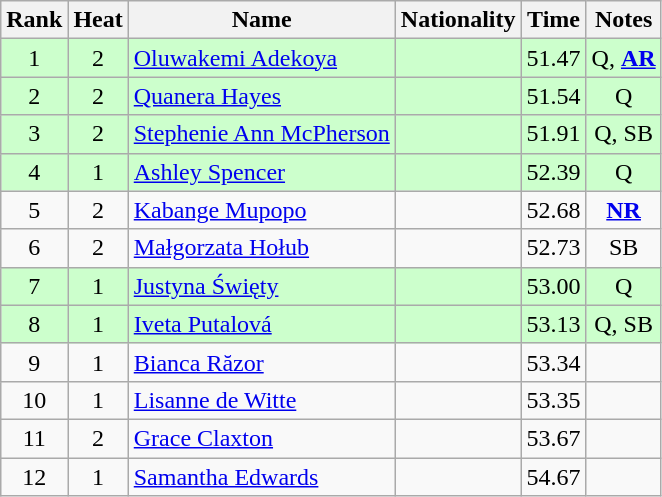<table class="wikitable sortable" style="text-align:center">
<tr>
<th>Rank</th>
<th>Heat</th>
<th>Name</th>
<th>Nationality</th>
<th>Time</th>
<th>Notes</th>
</tr>
<tr bgcolor=ccffcc>
<td>1</td>
<td>2</td>
<td align=left><a href='#'>Oluwakemi Adekoya</a></td>
<td align=left></td>
<td>51.47</td>
<td>Q, <strong><a href='#'>AR</a></strong></td>
</tr>
<tr bgcolor=ccffcc>
<td>2</td>
<td>2</td>
<td align=left><a href='#'>Quanera Hayes</a></td>
<td align=left></td>
<td>51.54</td>
<td>Q</td>
</tr>
<tr bgcolor=ccffcc>
<td>3</td>
<td>2</td>
<td align=left><a href='#'>Stephenie Ann McPherson</a></td>
<td align=left></td>
<td>51.91</td>
<td>Q, SB</td>
</tr>
<tr bgcolor=ccffcc>
<td>4</td>
<td>1</td>
<td align=left><a href='#'>Ashley Spencer</a></td>
<td align=left></td>
<td>52.39</td>
<td>Q</td>
</tr>
<tr>
<td>5</td>
<td>2</td>
<td align=left><a href='#'>Kabange Mupopo</a></td>
<td align=left></td>
<td>52.68</td>
<td><strong><a href='#'>NR</a></strong></td>
</tr>
<tr>
<td>6</td>
<td>2</td>
<td align=left><a href='#'>Małgorzata Hołub</a></td>
<td align=left></td>
<td>52.73</td>
<td>SB</td>
</tr>
<tr bgcolor=ccffcc>
<td>7</td>
<td>1</td>
<td align=left><a href='#'>Justyna Święty</a></td>
<td align=left></td>
<td>53.00</td>
<td>Q</td>
</tr>
<tr bgcolor=ccffcc>
<td>8</td>
<td>1</td>
<td align=left><a href='#'>Iveta Putalová</a></td>
<td align=left></td>
<td>53.13</td>
<td>Q, SB</td>
</tr>
<tr>
<td>9</td>
<td>1</td>
<td align=left><a href='#'>Bianca Răzor</a></td>
<td align=left></td>
<td>53.34</td>
<td></td>
</tr>
<tr>
<td>10</td>
<td>1</td>
<td align=left><a href='#'>Lisanne de Witte</a></td>
<td align=left></td>
<td>53.35</td>
<td></td>
</tr>
<tr>
<td>11</td>
<td>2</td>
<td align=left><a href='#'>Grace Claxton</a></td>
<td align=left></td>
<td>53.67</td>
<td></td>
</tr>
<tr>
<td>12</td>
<td>1</td>
<td align=left><a href='#'>Samantha Edwards</a></td>
<td align=left></td>
<td>54.67</td>
<td></td>
</tr>
</table>
